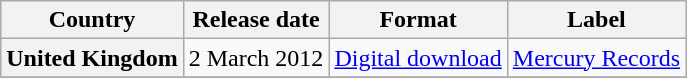<table class="wikitable plainrowheaders">
<tr>
<th scope="col">Country</th>
<th scope="col">Release date</th>
<th scope="col">Format</th>
<th scope="col">Label</th>
</tr>
<tr>
<th scope="row">United Kingdom</th>
<td>2 March 2012</td>
<td><a href='#'>Digital download</a></td>
<td><a href='#'>Mercury Records</a></td>
</tr>
<tr>
</tr>
</table>
